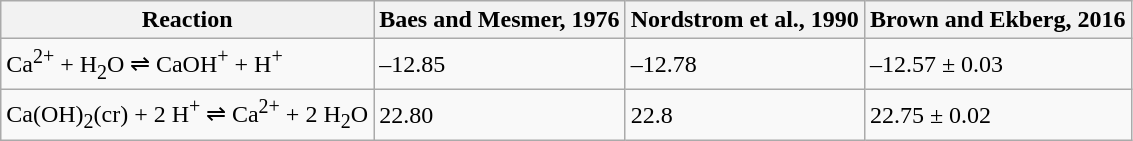<table class="wikitable">
<tr>
<th>Reaction</th>
<th>Baes and Mesmer, 1976</th>
<th>Nordstrom et al., 1990</th>
<th>Brown and Ekberg, 2016</th>
</tr>
<tr>
<td>Ca<sup>2+</sup> + H<sub>2</sub>O ⇌ CaOH<sup>+</sup> + H<sup>+</sup></td>
<td>–12.85</td>
<td>–12.78</td>
<td>–12.57 ± 0.03</td>
</tr>
<tr>
<td>Ca(OH)<sub>2</sub>(cr) + 2 H<sup>+</sup> ⇌ Ca<sup>2+</sup> + 2 H<sub>2</sub>O</td>
<td>22.80</td>
<td>22.8</td>
<td>22.75 ± 0.02</td>
</tr>
</table>
